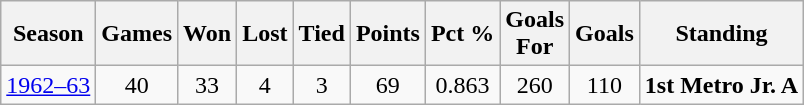<table class="wikitable" style="text-align:center">
<tr>
<th>Season</th>
<th>Games</th>
<th>Won</th>
<th>Lost</th>
<th>Tied</th>
<th>Points</th>
<th>Pct %</th>
<th>Goals<br>For</th>
<th>Goals<br></th>
<th>Standing</th>
</tr>
<tr>
<td><a href='#'>1962–63</a></td>
<td>40</td>
<td>33</td>
<td>4</td>
<td>3</td>
<td>69</td>
<td>0.863</td>
<td>260</td>
<td>110</td>
<td><strong>1st Metro Jr. A</strong></td>
</tr>
</table>
